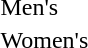<table>
<tr>
<td>Men's</td>
<td></td>
<td></td>
<td></td>
</tr>
<tr>
<td>Women's</td>
<td></td>
<td></td>
<td></td>
</tr>
</table>
